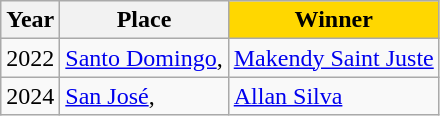<table class="wikitable">
<tr>
<th>Year</th>
<th>Place</th>
<td align="center" bgcolor="gold"><strong>Winner</strong></td>
</tr>
<tr>
<td>2022</td>
<td><a href='#'>Santo Domingo</a>, </td>
<td> <a href='#'>Makendy Saint Juste</a></td>
</tr>
<tr>
<td>2024</td>
<td><a href='#'>San José</a>, </td>
<td> <a href='#'>Allan Silva</a></td>
</tr>
</table>
